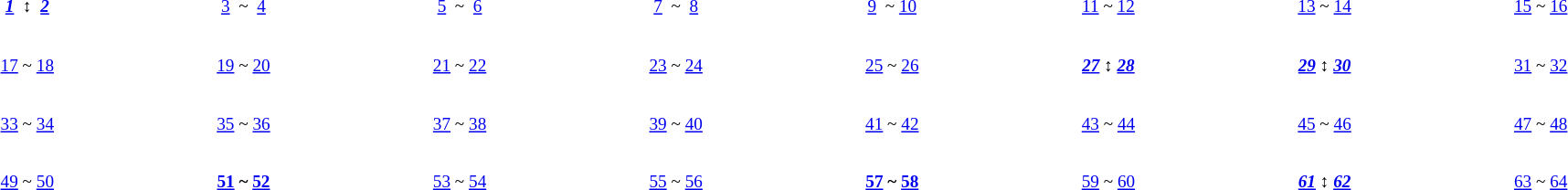<table border="0" cellpadding="3" style="font-size:80%; text-align:center; width: 100%; ">
<tr>
<td title="U+4DC0 (䷀), U+4DC1 (䷁)"></td>
<td title="U+4DC2 (䷂), U+4DC3 (䷃)"></td>
<td title="U+4DC4 (䷄), U+4DC5 (䷅)"></td>
<td title="U+4DC6 (䷆), U+4DC7 (䷇)"></td>
<td title="U+4DC8 (䷈), U+4DC9 (䷉)"></td>
<td title="U+4DCA (䷊), U+4DCB (䷋)"></td>
<td title="U+4DCC (䷌), U+4DCD (䷍)"></td>
<td title="U+4DCE (䷎), U+4DCF (䷏)"></td>
</tr>
<tr>
<td><strong><em><a href='#'>1</a>  ↕  <a href='#'>2</a></em></strong></td>
<td><a href='#'>3</a>  ~  <a href='#'>4</a></td>
<td><a href='#'>5</a>  ~  <a href='#'>6</a></td>
<td><a href='#'>7</a>  ~  <a href='#'>8</a></td>
<td><a href='#'>9</a>  ~ <a href='#'>10</a></td>
<td><a href='#'>11</a> ~ <a href='#'>12</a></td>
<td><a href='#'>13</a> ~ <a href='#'>14</a></td>
<td><a href='#'>15</a> ~ <a href='#'>16</a></td>
</tr>
<tr>
<td colspan="4" style="height:0.3em;"></td>
</tr>
<tr>
<td title="U+4DD0 (䷐), U+4DD1 (䷑)"></td>
<td title="U+4DD2 (䷒), U+4DD3 (䷓)"></td>
<td title="U+4DD4 (䷔), U+4DD5 (䷕)"></td>
<td title="U+4DD6 (䷖), U+4DD7 (䷗)"></td>
<td title="U+4DD8 (䷘), U+4DD9 (䷙)"></td>
<td title="U+4DDA (䷚), U+4DDB (䷛)"></td>
<td title="U+4DDC (䷜), U+4DDD (䷝)"></td>
<td title="U+4DDE (䷞), U+4DDF (䷟)"></td>
</tr>
<tr>
<td><a href='#'>17</a> ~ <a href='#'>18</a></td>
<td><a href='#'>19</a> ~ <a href='#'>20</a></td>
<td><a href='#'>21</a> ~ <a href='#'>22</a></td>
<td><a href='#'>23</a> ~ <a href='#'>24</a></td>
<td><a href='#'>25</a> ~ <a href='#'>26</a></td>
<td><strong><em><a href='#'>27</a> ↕ <a href='#'>28</a></em></strong></td>
<td><strong><em><a href='#'>29</a> ↕ <a href='#'>30</a></em></strong></td>
<td><a href='#'>31</a> ~ <a href='#'>32</a></td>
</tr>
<tr>
<td colspan="4" style="height:0.3em;"></td>
</tr>
<tr>
<td title="U+4DE0 (䷠), U+4DE1 (䷡)"></td>
<td title="U+4DE2 (䷢), U+4DE3 (䷣)"></td>
<td title="U+4DE4 (䷤), U+4DE5 (䷥)"></td>
<td title="U+4DE6 (䷦), U+4DE7 (䷧)"></td>
<td title="U+4DE8 (䷨), U+4DE9 (䷩)"></td>
<td title="U+4DEA (䷪), U+4DEB (䷫)"></td>
<td title="U+4DEC (䷬), U+4DED (䷭)"></td>
<td title="U+4DEE (䷮), U+4DEF (䷯)"></td>
</tr>
<tr>
<td><a href='#'>33</a> ~ <a href='#'>34</a></td>
<td><a href='#'>35</a> ~ <a href='#'>36</a></td>
<td><a href='#'>37</a> ~ <a href='#'>38</a></td>
<td><a href='#'>39</a> ~ <a href='#'>40</a></td>
<td><a href='#'>41</a> ~ <a href='#'>42</a></td>
<td><a href='#'>43</a> ~ <a href='#'>44</a></td>
<td><a href='#'>45</a> ~ <a href='#'>46</a></td>
<td><a href='#'>47</a> ~ <a href='#'>48</a></td>
</tr>
<tr>
<td colspan="4" style="height:0.3em;"></td>
</tr>
<tr>
<td title="U+4DF0 (䷰), U+4DF1 (䷱)"></td>
<td title="U+4DF2 (䷲), U+4DF3 (䷳)"></td>
<td title="U+4DF4 (䷴), U+4DF5 (䷵)"></td>
<td title="U+4DF6 (䷶), U+4DF7 (䷷)"></td>
<td title="U+4DF8 (䷸), U+4DF9 (䷹)"></td>
<td title="U+4DFA (䷺), U+4DFB (䷻)"></td>
<td title="U+4DFC (䷼), U+4DFD (䷽)"></td>
<td title="U+4DFE (䷾), U+4DFF (䷿)"></td>
</tr>
<tr>
<td><a href='#'>49</a> ~ <a href='#'>50</a></td>
<td><strong><a href='#'>51</a> ~ <a href='#'>52</a></strong></td>
<td><a href='#'>53</a> ~ <a href='#'>54</a></td>
<td><a href='#'>55</a> ~ <a href='#'>56</a></td>
<td><strong><a href='#'>57</a> ~ <a href='#'>58</a></strong></td>
<td><a href='#'>59</a> ~ <a href='#'>60</a></td>
<td><strong><em><a href='#'>61</a> ↕ <a href='#'>62</a></em></strong></td>
<td><a href='#'>63</a> ~ <a href='#'>64</a></td>
</tr>
</table>
